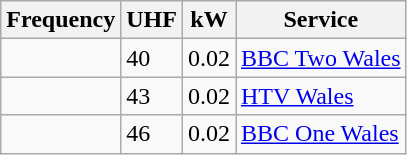<table class="wikitable sortable">
<tr>
<th>Frequency</th>
<th>UHF</th>
<th>kW</th>
<th>Service</th>
</tr>
<tr>
<td></td>
<td>40</td>
<td>0.02</td>
<td><a href='#'>BBC Two Wales</a></td>
</tr>
<tr>
<td></td>
<td>43</td>
<td>0.02</td>
<td><a href='#'>HTV Wales</a></td>
</tr>
<tr>
<td></td>
<td>46</td>
<td>0.02</td>
<td><a href='#'>BBC One Wales</a></td>
</tr>
</table>
